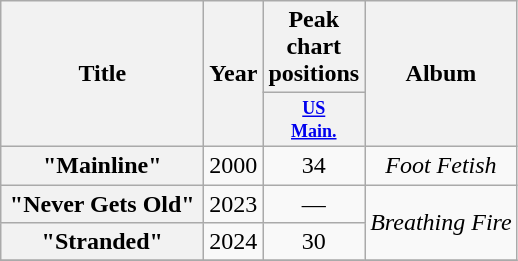<table class="wikitable plainrowheaders" style="text-align:center;">
<tr>
<th scope="col" rowspan="2" style="width:8em;">Title</th>
<th scope="col" rowspan="2">Year</th>
<th scope="col" colspan="1">Peak chart positions</th>
<th scope="col" rowspan="2">Album</th>
</tr>
<tr>
<th style="width:4em;font-size:75%"><a href='#'>US<br>Main.</a><br></th>
</tr>
<tr>
<th scope="row">"Mainline"</th>
<td>2000</td>
<td>34</td>
<td><em>Foot Fetish</em></td>
</tr>
<tr>
<th scope="row">"Never Gets Old"</th>
<td>2023</td>
<td>—</td>
<td rowspan="2"><em>Breathing Fire</em></td>
</tr>
<tr>
<th scope="row">"Stranded"</th>
<td>2024</td>
<td>30</td>
</tr>
<tr>
</tr>
</table>
